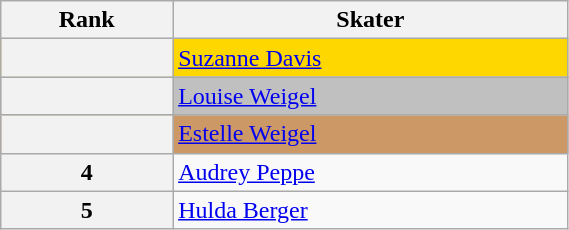<table class="wikitable unsortable" style="text-align:left; width:30%">
<tr>
<th scope="col">Rank</th>
<th scope="col">Skater</th>
</tr>
<tr bgcolor="gold">
<th scope="row"></th>
<td><a href='#'>Suzanne Davis</a></td>
</tr>
<tr bgcolor="silver">
<th scope="row"></th>
<td><a href='#'>Louise Weigel</a></td>
</tr>
<tr bgcolor="cc9966">
<th scope="row"></th>
<td><a href='#'>Estelle Weigel</a></td>
</tr>
<tr>
<th scope="row">4</th>
<td><a href='#'>Audrey Peppe</a></td>
</tr>
<tr>
<th scope="row">5</th>
<td><a href='#'>Hulda Berger</a></td>
</tr>
</table>
